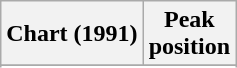<table class="wikitable sortable plainrowheaders" style="text-align:center">
<tr>
<th scope="col">Chart (1991)</th>
<th scope="col">Peak<br>position</th>
</tr>
<tr>
</tr>
<tr>
</tr>
</table>
